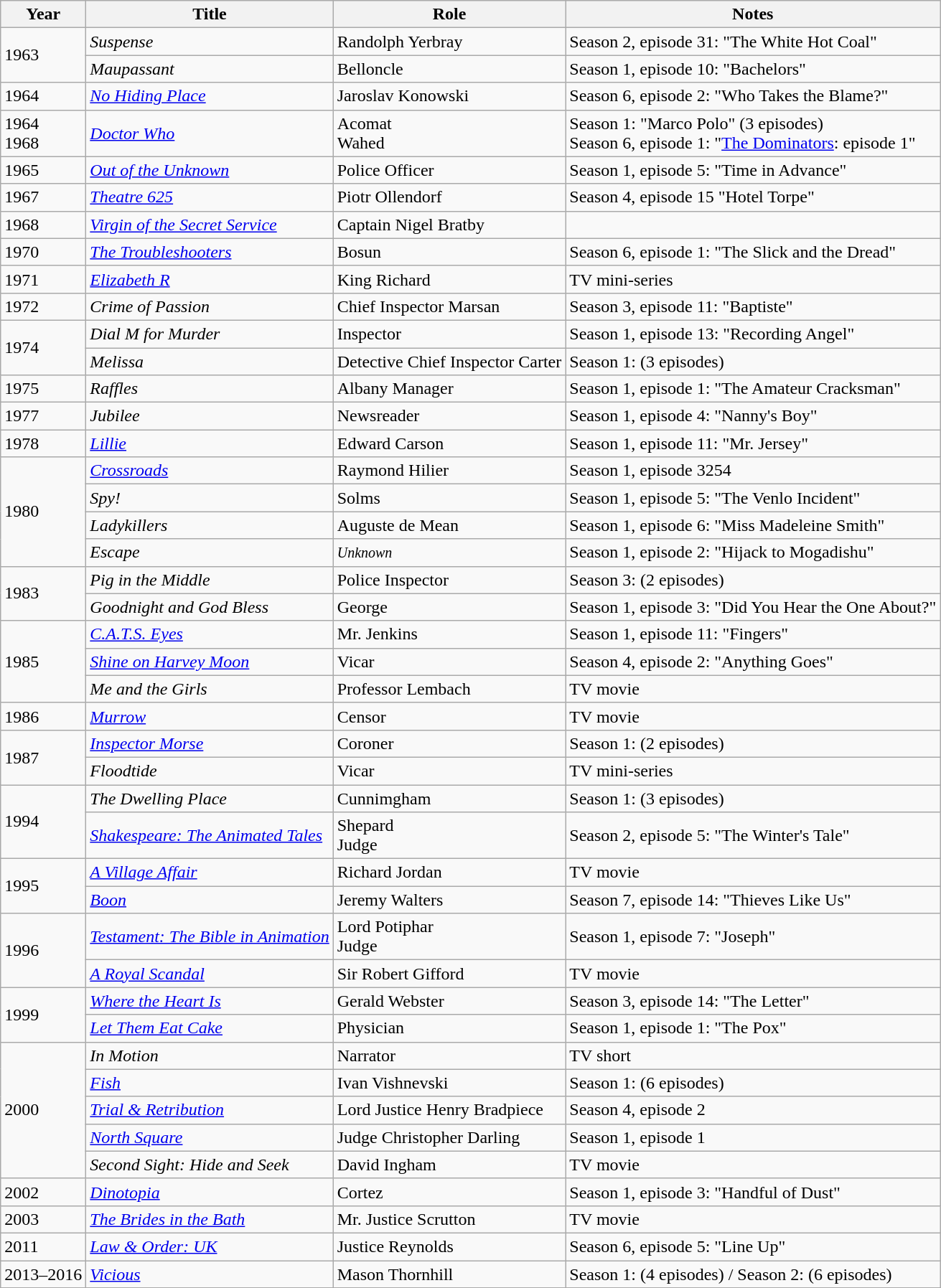<table class="wikitable sortable jquery-tablesorter">
<tr>
<th>Year</th>
<th>Title</th>
<th>Role</th>
<th>Notes</th>
</tr>
<tr>
<td rowspan="2">1963</td>
<td><em>Suspense</em></td>
<td>Randolph Yerbray</td>
<td>Season 2, episode 31: "The White Hot Coal"</td>
</tr>
<tr>
<td><em>Maupassant</em></td>
<td>Belloncle</td>
<td>Season 1, episode 10: "Bachelors"</td>
</tr>
<tr>
<td>1964</td>
<td><em><a href='#'>No Hiding Place</a></em></td>
<td>Jaroslav Konowski</td>
<td>Season 6, episode 2: "Who Takes the Blame?"</td>
</tr>
<tr>
<td>1964<br>1968</td>
<td><em><a href='#'>Doctor Who</a></em></td>
<td>Acomat<br>Wahed</td>
<td>Season 1: "Marco Polo" (3 episodes)<br>Season 6, episode 1: "<a href='#'>The Dominators</a>: episode 1"</td>
</tr>
<tr>
<td>1965</td>
<td><em><a href='#'>Out of the Unknown</a></em></td>
<td>Police Officer</td>
<td>Season 1, episode 5: "Time in Advance"</td>
</tr>
<tr>
<td>1967</td>
<td><em><a href='#'>Theatre 625</a></em></td>
<td>Piotr Ollendorf</td>
<td>Season 4, episode 15 "Hotel Torpe"</td>
</tr>
<tr>
<td>1968</td>
<td><em><a href='#'>Virgin of the Secret Service</a></em></td>
<td>Captain Nigel Bratby</td>
<td></td>
</tr>
<tr>
<td>1970</td>
<td><em><a href='#'>The Troubleshooters</a></em></td>
<td>Bosun</td>
<td>Season 6, episode 1: "The Slick and the Dread"</td>
</tr>
<tr>
<td>1971</td>
<td><em><a href='#'>Elizabeth R</a></em></td>
<td>King Richard</td>
<td>TV mini-series</td>
</tr>
<tr>
<td>1972</td>
<td><em>Crime of Passion</em></td>
<td>Chief Inspector Marsan</td>
<td>Season 3, episode 11: "Baptiste"</td>
</tr>
<tr>
<td rowspan="2">1974</td>
<td><em>Dial M for Murder</em></td>
<td>Inspector</td>
<td>Season 1, episode 13: "Recording Angel"</td>
</tr>
<tr>
<td><em>Melissa</em></td>
<td>Detective Chief Inspector Carter</td>
<td>Season 1: (3 episodes)</td>
</tr>
<tr>
<td>1975</td>
<td><em>Raffles</em></td>
<td>Albany Manager</td>
<td>Season 1, episode 1: "The Amateur Cracksman"</td>
</tr>
<tr>
<td>1977</td>
<td><em>Jubilee</em></td>
<td>Newsreader</td>
<td>Season 1, episode 4: "Nanny's Boy"</td>
</tr>
<tr>
<td>1978</td>
<td><em><a href='#'>Lillie</a></em></td>
<td>Edward Carson</td>
<td>Season 1, episode 11: "Mr. Jersey"</td>
</tr>
<tr>
<td rowspan="4">1980</td>
<td><em><a href='#'>Crossroads</a></em></td>
<td>Raymond Hilier</td>
<td>Season 1, episode 3254</td>
</tr>
<tr>
<td><em>Spy!</em></td>
<td>Solms</td>
<td>Season 1, episode 5: "The Venlo Incident"</td>
</tr>
<tr>
<td><em>Ladykillers</em></td>
<td>Auguste de Mean</td>
<td>Season 1, episode 6: "Miss Madeleine Smith"</td>
</tr>
<tr>
<td><em>Escape</em></td>
<td><small><em>Unknown</em></small></td>
<td>Season 1, episode 2: "Hijack to Mogadishu"</td>
</tr>
<tr>
<td rowspan="2">1983</td>
<td><em>Pig in the Middle</em></td>
<td>Police Inspector</td>
<td>Season 3: (2 episodes)</td>
</tr>
<tr>
<td><em>Goodnight and God Bless</em></td>
<td>George</td>
<td>Season 1, episode 3: "Did You Hear the One About?"</td>
</tr>
<tr>
<td rowspan="3">1985</td>
<td><em><a href='#'>C.A.T.S. Eyes</a></em></td>
<td>Mr. Jenkins</td>
<td>Season 1, episode 11: "Fingers"</td>
</tr>
<tr>
<td><em><a href='#'>Shine on Harvey Moon</a></em></td>
<td>Vicar</td>
<td>Season 4, episode 2: "Anything Goes"</td>
</tr>
<tr>
<td><em>Me and the Girls</em></td>
<td>Professor Lembach</td>
<td>TV movie</td>
</tr>
<tr>
<td>1986</td>
<td><em><a href='#'>Murrow</a></em></td>
<td>Censor</td>
<td>TV movie</td>
</tr>
<tr>
<td rowspan="2">1987</td>
<td><a href='#'><em>Inspector Morse</em></a></td>
<td>Coroner</td>
<td>Season 1: (2 episodes)</td>
</tr>
<tr>
<td><em>Floodtide</em></td>
<td>Vicar</td>
<td>TV mini-series</td>
</tr>
<tr>
<td rowspan="2">1994</td>
<td><em>The Dwelling Place</em></td>
<td>Cunnimgham</td>
<td>Season 1: (3 episodes)</td>
</tr>
<tr>
<td><em><a href='#'>Shakespeare: The Animated Tales</a></em></td>
<td>Shepard<br>Judge</td>
<td>Season 2, episode 5: "The Winter's Tale"</td>
</tr>
<tr>
<td rowspan="2">1995</td>
<td><em><a href='#'>A Village Affair</a></em></td>
<td>Richard Jordan</td>
<td>TV movie</td>
</tr>
<tr>
<td><em><a href='#'>Boon</a></em></td>
<td>Jeremy Walters</td>
<td>Season 7, episode 14: "Thieves Like Us"</td>
</tr>
<tr>
<td rowspan="2">1996</td>
<td><em><a href='#'>Testament: The Bible in Animation</a></em></td>
<td>Lord Potiphar<br>Judge</td>
<td>Season 1, episode 7: "Joseph"</td>
</tr>
<tr>
<td><em><a href='#'>A Royal Scandal</a></em></td>
<td>Sir Robert Gifford</td>
<td>TV movie</td>
</tr>
<tr>
<td rowspan="2">1999</td>
<td><em><a href='#'>Where the Heart Is</a></em></td>
<td>Gerald Webster</td>
<td>Season 3, episode 14: "The Letter"</td>
</tr>
<tr>
<td><em><a href='#'>Let Them Eat Cake</a></em></td>
<td>Physician</td>
<td>Season 1, episode 1: "The Pox"</td>
</tr>
<tr>
<td rowspan="5">2000</td>
<td><em>In Motion</em></td>
<td>Narrator</td>
<td>TV short</td>
</tr>
<tr>
<td><em><a href='#'>Fish</a></em></td>
<td>Ivan Vishnevski</td>
<td>Season 1: (6 episodes)</td>
</tr>
<tr>
<td><em><a href='#'>Trial & Retribution</a></em></td>
<td>Lord Justice Henry Bradpiece</td>
<td>Season 4, episode 2</td>
</tr>
<tr>
<td><em><a href='#'>North Square</a></em></td>
<td>Judge Christopher Darling</td>
<td>Season 1, episode 1</td>
</tr>
<tr>
<td><em>Second Sight: Hide and Seek</em></td>
<td>David Ingham</td>
<td>TV movie</td>
</tr>
<tr>
<td>2002</td>
<td><em><a href='#'>Dinotopia</a></em></td>
<td>Cortez</td>
<td>Season 1, episode 3: "Handful of Dust"</td>
</tr>
<tr>
<td>2003</td>
<td><em><a href='#'>The Brides in the Bath</a></em></td>
<td>Mr. Justice Scrutton</td>
<td>TV movie</td>
</tr>
<tr>
<td>2011</td>
<td><em><a href='#'>Law & Order: UK</a></em></td>
<td>Justice Reynolds</td>
<td>Season 6, episode 5: "Line Up"</td>
</tr>
<tr>
<td>2013–2016</td>
<td><em><a href='#'>Vicious</a></em></td>
<td>Mason Thornhill</td>
<td>Season 1: (4 episodes) / Season 2: (6 episodes)</td>
</tr>
</table>
